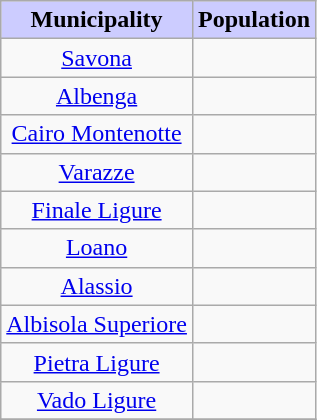<table class="wikitable" style="text-align:center;">
<tr bgcolor="#EFEFEF">
<th style="background:#CCCCFF">Municipality</th>
<th style="background:#CCCCFF">Population</th>
</tr>
<tr>
<td><a href='#'>Savona</a></td>
<td></td>
</tr>
<tr>
<td><a href='#'>Albenga</a></td>
<td></td>
</tr>
<tr>
<td><a href='#'>Cairo Montenotte</a></td>
<td></td>
</tr>
<tr>
<td><a href='#'>Varazze</a></td>
<td></td>
</tr>
<tr>
<td><a href='#'>Finale Ligure</a></td>
<td></td>
</tr>
<tr>
<td><a href='#'>Loano</a></td>
<td></td>
</tr>
<tr>
<td><a href='#'>Alassio</a></td>
<td></td>
</tr>
<tr>
<td><a href='#'>Albisola Superiore</a></td>
<td></td>
</tr>
<tr>
<td><a href='#'>Pietra Ligure</a></td>
<td></td>
</tr>
<tr>
<td><a href='#'>Vado Ligure</a></td>
<td></td>
</tr>
<tr>
</tr>
</table>
